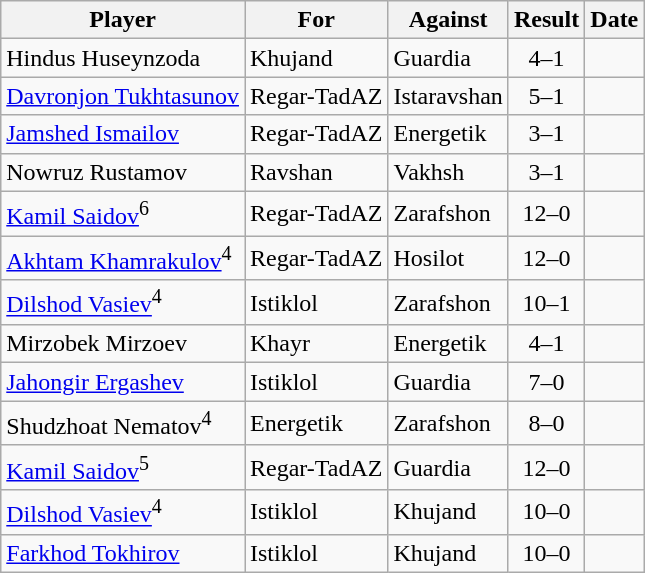<table class="wikitable sortable">
<tr>
<th>Player</th>
<th>For</th>
<th>Against</th>
<th style="text-align:center">Result</th>
<th>Date</th>
</tr>
<tr>
<td> Hindus Huseynzoda</td>
<td>Khujand</td>
<td>Guardia</td>
<td style="text-align:center;">4–1</td>
<td></td>
</tr>
<tr>
<td> <a href='#'>Davronjon Tukhtasunov</a></td>
<td>Regar-TadAZ</td>
<td>Istaravshan</td>
<td style="text-align:center;">5–1</td>
<td></td>
</tr>
<tr>
<td> <a href='#'>Jamshed Ismailov</a></td>
<td>Regar-TadAZ</td>
<td>Energetik</td>
<td style="text-align:center;">3–1</td>
<td></td>
</tr>
<tr>
<td> Nowruz Rustamov</td>
<td>Ravshan</td>
<td>Vakhsh</td>
<td style="text-align:center;">3–1</td>
<td></td>
</tr>
<tr>
<td> <a href='#'>Kamil Saidov</a><sup>6</sup></td>
<td>Regar-TadAZ</td>
<td>Zarafshon</td>
<td style="text-align:center;">12–0</td>
<td></td>
</tr>
<tr>
<td> <a href='#'>Akhtam Khamrakulov</a><sup>4</sup></td>
<td>Regar-TadAZ</td>
<td>Hosilot</td>
<td style="text-align:center;">12–0</td>
<td></td>
</tr>
<tr>
<td> <a href='#'>Dilshod Vasiev</a><sup>4</sup></td>
<td>Istiklol</td>
<td>Zarafshon</td>
<td style="text-align:center;">10–1</td>
<td></td>
</tr>
<tr>
<td> Mirzobek Mirzoev</td>
<td>Khayr</td>
<td>Energetik</td>
<td style="text-align:center;">4–1</td>
<td></td>
</tr>
<tr>
<td> <a href='#'>Jahongir Ergashev</a></td>
<td>Istiklol</td>
<td>Guardia</td>
<td style="text-align:center;">7–0</td>
<td></td>
</tr>
<tr>
<td> Shudzhoat Nematov<sup>4</sup></td>
<td>Energetik</td>
<td>Zarafshon</td>
<td style="text-align:center;">8–0</td>
<td></td>
</tr>
<tr>
<td> <a href='#'>Kamil Saidov</a><sup>5</sup></td>
<td>Regar-TadAZ</td>
<td>Guardia</td>
<td style="text-align:center;">12–0</td>
<td></td>
</tr>
<tr>
<td> <a href='#'>Dilshod Vasiev</a><sup>4</sup></td>
<td>Istiklol</td>
<td>Khujand</td>
<td style="text-align:center;">10–0</td>
<td></td>
</tr>
<tr>
<td> <a href='#'>Farkhod Tokhirov</a></td>
<td>Istiklol</td>
<td>Khujand</td>
<td style="text-align:center;">10–0</td>
<td></td>
</tr>
</table>
